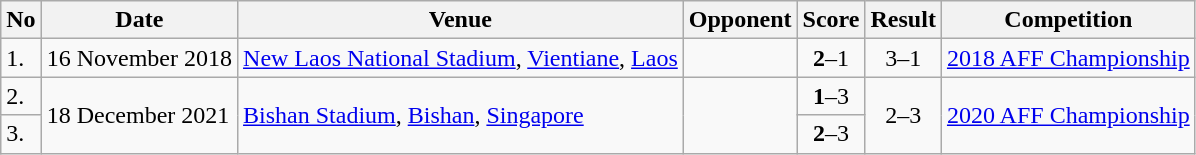<table class="wikitable" style="font-size:100%;">
<tr>
<th>No</th>
<th>Date</th>
<th>Venue</th>
<th>Opponent</th>
<th>Score</th>
<th>Result</th>
<th>Competition</th>
</tr>
<tr>
<td>1.</td>
<td>16 November 2018</td>
<td><a href='#'>New Laos National Stadium</a>, <a href='#'>Vientiane</a>, <a href='#'>Laos</a></td>
<td></td>
<td align=center><strong>2</strong>–1</td>
<td align=center>3–1</td>
<td><a href='#'>2018 AFF Championship</a></td>
</tr>
<tr>
<td>2.</td>
<td rowspan=2>18 December 2021</td>
<td rowspan=2><a href='#'>Bishan Stadium</a>, <a href='#'>Bishan</a>, <a href='#'>Singapore</a></td>
<td rowspan=2></td>
<td align=center><strong>1</strong>–3</td>
<td rowspan=2 align=center>2–3</td>
<td rowspan=2><a href='#'>2020 AFF Championship</a></td>
</tr>
<tr>
<td>3.</td>
<td align=center><strong>2</strong>–3</td>
</tr>
</table>
